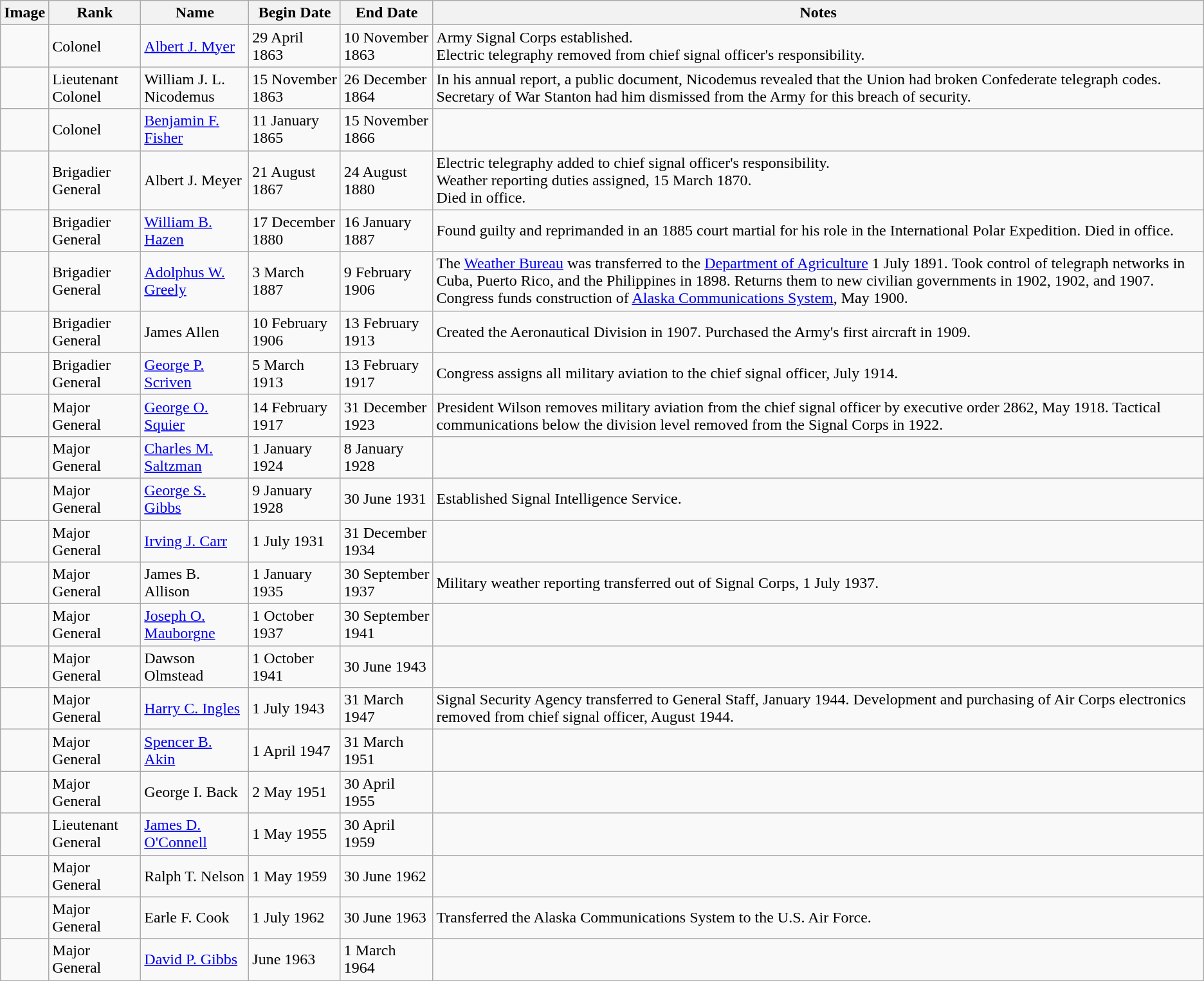<table class="wikitable sortable">
<tr>
<th class=unsortable>Image</th>
<th class=unsortable>Rank</th>
<th>Name</th>
<th>Begin Date</th>
<th>End Date</th>
<th class=unsortable>Notes</th>
</tr>
<tr>
<td></td>
<td>Colonel</td>
<td><a href='#'>Albert J. Myer</a></td>
<td>29 April 1863</td>
<td>10 November 1863</td>
<td>Army Signal Corps established.<br>Electric telegraphy removed from chief signal officer's responsibility.</td>
</tr>
<tr>
<td></td>
<td>Lieutenant Colonel</td>
<td>William J. L. Nicodemus</td>
<td>15 November 1863</td>
<td>26 December 1864</td>
<td>In his annual report, a public document, Nicodemus revealed that the Union had broken Confederate telegraph codes.  Secretary of War Stanton had him dismissed from the Army for this breach of security.</td>
</tr>
<tr>
<td></td>
<td>Colonel</td>
<td><a href='#'>Benjamin F. Fisher</a></td>
<td>11 January 1865</td>
<td>15 November 1866</td>
<td></td>
</tr>
<tr>
<td></td>
<td>Brigadier General</td>
<td>Albert J. Meyer</td>
<td>21 August 1867</td>
<td>24 August 1880</td>
<td>Electric telegraphy added to chief signal officer's responsibility.<br>Weather reporting duties assigned, 15 March 1870.<br>Died in office.</td>
</tr>
<tr>
<td></td>
<td>Brigadier General</td>
<td><a href='#'>William B. Hazen</a></td>
<td>17 December 1880</td>
<td>16 January 1887</td>
<td>Found guilty and reprimanded in an 1885 court martial for his role in the International Polar Expedition.  Died in office.</td>
</tr>
<tr>
<td></td>
<td>Brigadier General</td>
<td><a href='#'>Adolphus W. Greely</a></td>
<td>3 March 1887</td>
<td>9 February 1906</td>
<td>The <a href='#'>Weather Bureau</a> was transferred to the <a href='#'>Department of Agriculture</a> 1 July 1891.  Took control of telegraph networks in Cuba, Puerto Rico, and the Philippines in 1898.  Returns them to new civilian governments in 1902, 1902, and 1907.  Congress funds construction of <a href='#'>Alaska Communications System</a>, May 1900.</td>
</tr>
<tr>
<td></td>
<td>Brigadier General</td>
<td>James Allen</td>
<td>10 February 1906</td>
<td>13 February 1913</td>
<td>Created the Aeronautical Division in 1907.  Purchased the Army's first aircraft in 1909.</td>
</tr>
<tr>
<td></td>
<td>Brigadier General</td>
<td><a href='#'>George P. Scriven</a></td>
<td>5 March 1913</td>
<td>13 February 1917</td>
<td>Congress assigns all military aviation to the chief signal officer, July 1914.</td>
</tr>
<tr>
<td></td>
<td>Major General</td>
<td><a href='#'>George O. Squier</a></td>
<td>14 February 1917</td>
<td>31 December 1923</td>
<td>President Wilson removes military aviation from the chief signal officer by executive order 2862, May 1918.  Tactical communications below the division level removed from the Signal Corps in 1922.</td>
</tr>
<tr>
<td></td>
<td>Major General</td>
<td><a href='#'>Charles M. Saltzman</a></td>
<td>1 January 1924</td>
<td>8 January 1928</td>
<td></td>
</tr>
<tr>
<td></td>
<td>Major General</td>
<td><a href='#'>George S. Gibbs</a></td>
<td>9 January 1928</td>
<td>30 June 1931</td>
<td>Established Signal Intelligence Service.</td>
</tr>
<tr>
<td></td>
<td>Major General</td>
<td><a href='#'>Irving J. Carr</a></td>
<td>1 July 1931</td>
<td>31 December 1934</td>
<td></td>
</tr>
<tr>
<td></td>
<td>Major General</td>
<td>James B. Allison</td>
<td>1 January 1935</td>
<td>30 September 1937</td>
<td>Military weather reporting transferred out of Signal Corps, 1 July 1937.</td>
</tr>
<tr>
<td></td>
<td>Major General</td>
<td><a href='#'>Joseph O. Mauborgne</a></td>
<td>1 October 1937</td>
<td>30 September 1941</td>
<td></td>
</tr>
<tr>
<td></td>
<td>Major General</td>
<td>Dawson Olmstead</td>
<td>1 October 1941</td>
<td>30 June 1943</td>
<td></td>
</tr>
<tr>
<td></td>
<td>Major General</td>
<td><a href='#'>Harry C. Ingles</a></td>
<td>1 July 1943</td>
<td>31 March 1947</td>
<td>Signal Security Agency transferred to General Staff, January 1944.  Development and purchasing of Air Corps electronics removed from chief signal officer, August 1944.</td>
</tr>
<tr>
<td></td>
<td>Major General</td>
<td><a href='#'>Spencer B. Akin</a></td>
<td>1 April 1947</td>
<td>31 March 1951</td>
<td></td>
</tr>
<tr>
<td></td>
<td>Major General</td>
<td>George I. Back</td>
<td>2 May 1951</td>
<td>30 April 1955</td>
<td></td>
</tr>
<tr>
<td></td>
<td>Lieutenant General</td>
<td><a href='#'>James D. O'Connell</a></td>
<td>1 May 1955</td>
<td>30 April 1959</td>
<td></td>
</tr>
<tr>
<td></td>
<td>Major General</td>
<td>Ralph T. Nelson</td>
<td>1 May 1959</td>
<td>30 June 1962</td>
<td></td>
</tr>
<tr>
<td></td>
<td>Major General</td>
<td>Earle F. Cook</td>
<td>1 July 1962</td>
<td>30 June 1963</td>
<td>Transferred the Alaska Communications System to the U.S. Air Force.</td>
</tr>
<tr>
<td></td>
<td>Major General</td>
<td><a href='#'>David P. Gibbs</a></td>
<td>June 1963</td>
<td>1 March 1964</td>
<td></td>
</tr>
</table>
